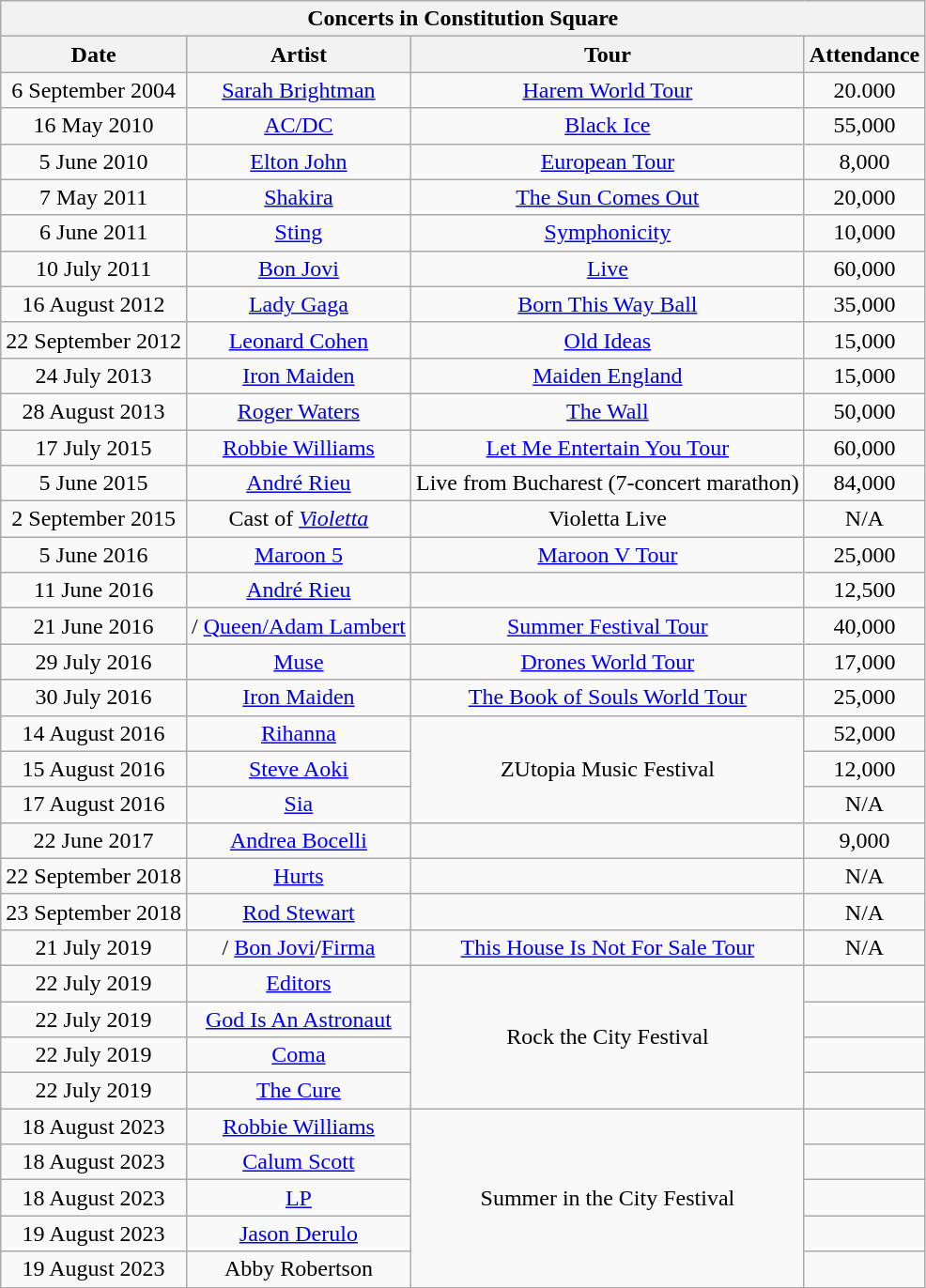<table class="wikitable" style="text-align: center;font-size:100%;">
<tr>
<th colspan=4>Concerts in Constitution Square</th>
</tr>
<tr>
<th>Date</th>
<th>Artist</th>
<th>Tour</th>
<th>Attendance</th>
</tr>
<tr>
<td>6 September 2004</td>
<td> <a href='#'>Sarah Brightman</a></td>
<td><a href='#'>Harem World Tour</a></td>
<td>20.000</td>
</tr>
<tr>
<td>16 May 2010</td>
<td> <a href='#'>AC/DC</a></td>
<td><a href='#'>Black Ice</a></td>
<td>55,000</td>
</tr>
<tr>
<td>5 June 2010</td>
<td> <a href='#'>Elton John</a></td>
<td><a href='#'>European Tour</a></td>
<td>8,000</td>
</tr>
<tr>
<td>7 May 2011</td>
<td> <a href='#'>Shakira</a></td>
<td><a href='#'>The Sun Comes Out</a></td>
<td>20,000</td>
</tr>
<tr>
<td>6 June 2011</td>
<td> <a href='#'>Sting</a></td>
<td><a href='#'>Symphonicity</a></td>
<td>10,000</td>
</tr>
<tr>
<td>10 July 2011</td>
<td> <a href='#'>Bon Jovi</a></td>
<td><a href='#'>Live</a></td>
<td>60,000</td>
</tr>
<tr>
<td>16 August 2012</td>
<td> <a href='#'>Lady Gaga</a></td>
<td><a href='#'>Born This Way Ball</a></td>
<td>35,000</td>
</tr>
<tr>
<td>22 September 2012</td>
<td> <a href='#'>Leonard Cohen</a></td>
<td><a href='#'>Old Ideas</a></td>
<td>15,000</td>
</tr>
<tr>
<td>24 July 2013</td>
<td> <a href='#'>Iron Maiden</a></td>
<td><a href='#'>Maiden England</a></td>
<td>15,000</td>
</tr>
<tr>
<td>28 August 2013</td>
<td> <a href='#'>Roger Waters</a></td>
<td><a href='#'>The Wall</a></td>
<td>50,000</td>
</tr>
<tr>
<td>17 July 2015</td>
<td> <a href='#'>Robbie Williams</a></td>
<td><a href='#'>Let Me Entertain You Tour</a></td>
<td>60,000</td>
</tr>
<tr>
<td>5 June 2015</td>
<td> <a href='#'>André Rieu</a></td>
<td>Live from Bucharest (7-concert marathon)</td>
<td>84,000</td>
</tr>
<tr>
<td>2 September 2015</td>
<td> Cast of <em><a href='#'>Violetta</a></em></td>
<td>Violetta Live</td>
<td>N/A</td>
</tr>
<tr>
<td>5 June 2016</td>
<td> <a href='#'>Maroon 5</a></td>
<td><a href='#'>Maroon V Tour</a></td>
<td>25,000</td>
</tr>
<tr>
<td>11 June 2016</td>
<td> <a href='#'>André Rieu</a></td>
<td></td>
<td>12,500</td>
</tr>
<tr>
<td>21 June 2016</td>
<td>/ <a href='#'>Queen/Adam Lambert</a></td>
<td><a href='#'>Summer Festival Tour</a></td>
<td>40,000</td>
</tr>
<tr>
<td>29 July 2016</td>
<td> <a href='#'>Muse</a></td>
<td><a href='#'>Drones World Tour</a></td>
<td>17,000</td>
</tr>
<tr>
<td>30 July 2016</td>
<td> <a href='#'>Iron Maiden</a></td>
<td><a href='#'>The Book of Souls World Tour</a></td>
<td>25,000</td>
</tr>
<tr>
<td>14 August 2016</td>
<td> <a href='#'>Rihanna</a></td>
<td rowspan="3">ZUtopia Music Festival</td>
<td>52,000</td>
</tr>
<tr>
<td>15 August 2016</td>
<td> <a href='#'>Steve Aoki</a></td>
<td>12,000</td>
</tr>
<tr>
<td>17 August 2016</td>
<td> <a href='#'>Sia</a></td>
<td>N/A</td>
</tr>
<tr>
<td>22 June 2017</td>
<td> <a href='#'>Andrea Bocelli</a></td>
<td></td>
<td>9,000</td>
</tr>
<tr>
<td>22 September 2018</td>
<td> <a href='#'>Hurts</a></td>
<td></td>
<td>N/A</td>
</tr>
<tr>
<td>23 September 2018</td>
<td> <a href='#'>Rod Stewart</a></td>
<td></td>
<td>N/A</td>
</tr>
<tr>
<td>21 July 2019</td>
<td>/ <a href='#'>Bon Jovi</a>/<a href='#'>Firma</a></td>
<td><a href='#'>This House Is Not For Sale Tour</a></td>
<td>N/A</td>
</tr>
<tr>
<td>22 July 2019</td>
<td> <a href='#'>Editors</a></td>
<td rowspan="4">Rock the City Festival</td>
<td></td>
</tr>
<tr>
<td>22 July 2019</td>
<td> <a href='#'>God Is An Astronaut</a></td>
<td></td>
</tr>
<tr>
<td>22 July 2019</td>
<td> <a href='#'>Coma</a></td>
<td></td>
</tr>
<tr>
<td>22 July 2019</td>
<td> <a href='#'>The Cure</a></td>
<td></td>
</tr>
<tr>
<td>18 August 2023</td>
<td> <a href='#'>Robbie Williams</a></td>
<td rowspan="5">Summer in the City Festival</td>
<td></td>
</tr>
<tr>
<td>18 August 2023</td>
<td> <a href='#'>Calum Scott</a></td>
<td></td>
</tr>
<tr>
<td>18 August 2023</td>
<td> <a href='#'>LP</a></td>
<td></td>
</tr>
<tr>
<td>19 August 2023</td>
<td> <a href='#'>Jason Derulo</a></td>
<td></td>
</tr>
<tr>
<td>19 August 2023</td>
<td> Abby Robertson</td>
<td></td>
</tr>
</table>
